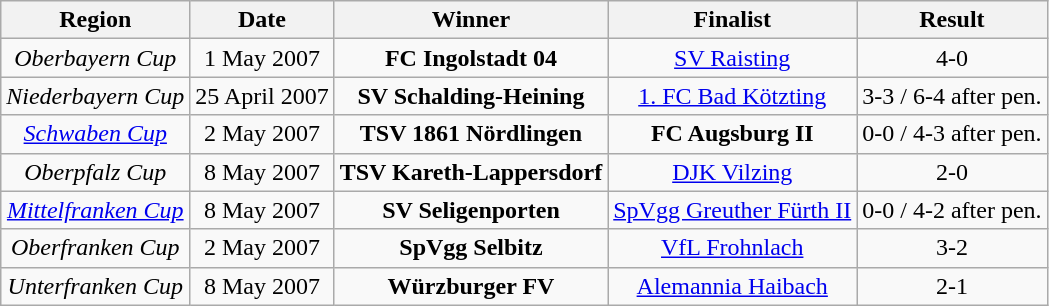<table class="wikitable">
<tr>
<th>Region</th>
<th>Date</th>
<th>Winner</th>
<th>Finalist</th>
<th>Result</th>
</tr>
<tr align="center">
<td><em>Oberbayern Cup</em></td>
<td>1 May 2007</td>
<td><strong>FC Ingolstadt 04</strong></td>
<td><a href='#'>SV Raisting</a></td>
<td>4-0</td>
</tr>
<tr align="center">
<td><em>Niederbayern Cup</em></td>
<td>25 April 2007</td>
<td><strong>SV Schalding-Heining</strong></td>
<td><a href='#'>1. FC Bad Kötzting</a></td>
<td>3-3 / 6-4 after pen.</td>
</tr>
<tr align="center">
<td><em><a href='#'>Schwaben Cup</a></em></td>
<td>2 May 2007</td>
<td><strong>TSV 1861 Nördlingen</strong></td>
<td><strong>FC Augsburg II</strong></td>
<td>0-0 / 4-3 after pen.</td>
</tr>
<tr align="center">
<td><em>Oberpfalz Cup</em></td>
<td>8 May 2007</td>
<td><strong>TSV Kareth-Lappersdorf</strong></td>
<td><a href='#'>DJK Vilzing</a></td>
<td>2-0</td>
</tr>
<tr align="center">
<td><em><a href='#'>Mittelfranken Cup</a></em></td>
<td>8 May 2007</td>
<td><strong>SV Seligenporten</strong></td>
<td><a href='#'>SpVgg Greuther Fürth II</a></td>
<td>0-0 / 4-2 after pen.</td>
</tr>
<tr align="center">
<td><em>Oberfranken Cup</em></td>
<td>2 May 2007</td>
<td><strong>SpVgg Selbitz</strong></td>
<td><a href='#'>VfL Frohnlach</a></td>
<td>3-2</td>
</tr>
<tr align="center">
<td><em>Unterfranken Cup</em></td>
<td>8 May 2007</td>
<td><strong>Würzburger FV</strong></td>
<td><a href='#'>Alemannia Haibach</a></td>
<td>2-1</td>
</tr>
</table>
